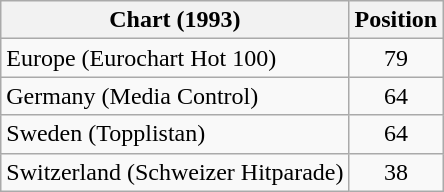<table class="wikitable sortable">
<tr>
<th>Chart (1993)</th>
<th>Position</th>
</tr>
<tr>
<td align="left">Europe (Eurochart Hot 100)</td>
<td align="center">79</td>
</tr>
<tr>
<td align="left">Germany (Media Control)</td>
<td align="center">64</td>
</tr>
<tr>
<td align="left">Sweden (Topplistan)</td>
<td align="center">64</td>
</tr>
<tr>
<td align="left">Switzerland (Schweizer Hitparade)</td>
<td align="center">38</td>
</tr>
</table>
